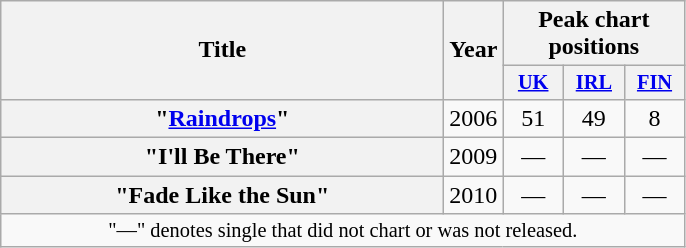<table class="wikitable plainrowheaders" style="text-align:center;">
<tr>
<th scope="col" rowspan="2" style="width:18em;">Title</th>
<th scope="col" rowspan="2" style="width:1em;">Year</th>
<th scope="col" colspan="3">Peak chart positions</th>
</tr>
<tr>
<th style="width:2.5em; font-size:85%"><a href='#'>UK</a><br></th>
<th style="width:2.5em; font-size:85%"><a href='#'>IRL</a><br></th>
<th style="width:2.5em; font-size:85%"><a href='#'>FIN</a><br></th>
</tr>
<tr>
<th scope="row">"<a href='#'>Raindrops</a>"</th>
<td>2006</td>
<td>51</td>
<td>49</td>
<td>8</td>
</tr>
<tr>
<th scope="row">"I'll Be There"</th>
<td>2009</td>
<td>—</td>
<td>—</td>
<td>—</td>
</tr>
<tr>
<th scope="row">"Fade Like the Sun"</th>
<td>2010</td>
<td>—</td>
<td>—</td>
<td>—</td>
</tr>
<tr>
<td colspan="5" style="font-size:85%">"—" denotes single that did not chart or was not released.</td>
</tr>
</table>
